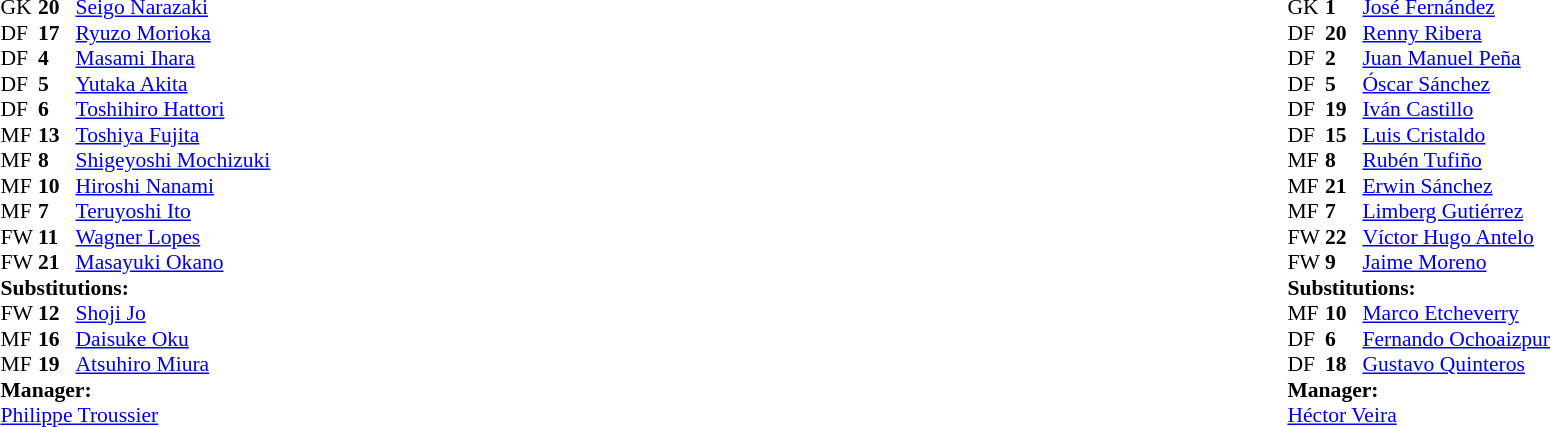<table width="100%">
<tr>
<td valign="top" width="50%"><br><table style="font-size: 90%" cellspacing="0" cellpadding="0">
<tr>
<th width=25></th>
<th width=25></th>
</tr>
<tr>
<td>GK</td>
<td><strong>20</strong></td>
<td><a href='#'>Seigo Narazaki</a></td>
</tr>
<tr>
<td>DF</td>
<td><strong>17</strong></td>
<td><a href='#'>Ryuzo Morioka</a></td>
<td></td>
</tr>
<tr>
<td>DF</td>
<td><strong>4</strong></td>
<td><a href='#'>Masami Ihara</a></td>
<td></td>
</tr>
<tr>
<td>DF</td>
<td><strong>5</strong></td>
<td><a href='#'>Yutaka Akita</a></td>
</tr>
<tr>
<td>DF</td>
<td><strong>6</strong></td>
<td><a href='#'>Toshihiro Hattori</a></td>
</tr>
<tr>
<td>MF</td>
<td><strong>13</strong></td>
<td><a href='#'>Toshiya Fujita</a></td>
<td></td>
<td></td>
</tr>
<tr>
<td>MF</td>
<td><strong>8</strong></td>
<td><a href='#'>Shigeyoshi Mochizuki</a></td>
</tr>
<tr>
<td>MF</td>
<td><strong>10</strong></td>
<td><a href='#'>Hiroshi Nanami</a></td>
<td></td>
<td></td>
</tr>
<tr>
<td>MF</td>
<td><strong>7</strong></td>
<td><a href='#'>Teruyoshi Ito</a></td>
</tr>
<tr>
<td>FW</td>
<td><strong>11</strong></td>
<td><a href='#'>Wagner Lopes</a></td>
</tr>
<tr>
<td>FW</td>
<td><strong>21</strong></td>
<td><a href='#'>Masayuki Okano</a></td>
<td></td>
<td></td>
</tr>
<tr>
<td colspan=3><strong>Substitutions:</strong></td>
</tr>
<tr>
<td>FW</td>
<td><strong>12</strong></td>
<td><a href='#'>Shoji Jo</a></td>
<td></td>
<td></td>
</tr>
<tr>
<td>MF</td>
<td><strong>16</strong></td>
<td><a href='#'>Daisuke Oku</a></td>
<td></td>
<td></td>
</tr>
<tr>
<td>MF</td>
<td><strong>19</strong></td>
<td><a href='#'>Atsuhiro Miura</a></td>
<td></td>
<td></td>
</tr>
<tr>
<td colspan=3><strong>Manager:</strong></td>
</tr>
<tr>
<td colspan=3> <a href='#'>Philippe Troussier</a></td>
</tr>
</table>
</td>
<td valign="top"></td>
<td valign="top" width="50%"><br><table style="font-size: 90%" cellspacing="0" cellpadding="0" align="center">
<tr>
<th width=25></th>
<th width=25></th>
</tr>
<tr>
<td>GK</td>
<td><strong>1</strong></td>
<td><a href='#'>José Fernández</a></td>
</tr>
<tr>
<td>DF</td>
<td><strong>20</strong></td>
<td><a href='#'>Renny Ribera</a></td>
<td></td>
<td></td>
</tr>
<tr>
<td>DF</td>
<td><strong>2</strong></td>
<td><a href='#'>Juan Manuel Peña</a></td>
<td></td>
</tr>
<tr>
<td>DF</td>
<td><strong>5</strong></td>
<td><a href='#'>Óscar Sánchez</a></td>
<td></td>
</tr>
<tr>
<td>DF</td>
<td><strong>19</strong></td>
<td><a href='#'>Iván Castillo</a></td>
<td></td>
<td></td>
</tr>
<tr>
<td>DF</td>
<td><strong>15</strong></td>
<td><a href='#'>Luis Cristaldo</a></td>
</tr>
<tr>
<td>MF</td>
<td><strong>8</strong></td>
<td><a href='#'>Rubén Tufiño</a></td>
</tr>
<tr>
<td>MF</td>
<td><strong>21</strong></td>
<td><a href='#'>Erwin Sánchez</a></td>
</tr>
<tr>
<td>MF</td>
<td><strong>7</strong></td>
<td><a href='#'>Limberg Gutiérrez</a></td>
<td></td>
</tr>
<tr>
<td>FW</td>
<td><strong>22</strong></td>
<td><a href='#'>Víctor Hugo Antelo</a></td>
</tr>
<tr>
<td>FW</td>
<td><strong>9</strong></td>
<td><a href='#'>Jaime Moreno</a></td>
<td></td>
<td></td>
</tr>
<tr>
<td colspan=3><strong>Substitutions:</strong></td>
</tr>
<tr>
<td>MF</td>
<td><strong>10</strong></td>
<td><a href='#'>Marco Etcheverry</a></td>
<td></td>
<td></td>
</tr>
<tr>
<td>DF</td>
<td><strong>6</strong></td>
<td><a href='#'>Fernando Ochoaizpur</a></td>
<td></td>
<td></td>
</tr>
<tr>
<td>DF</td>
<td><strong>18</strong></td>
<td><a href='#'>Gustavo Quinteros</a></td>
<td></td>
<td></td>
</tr>
<tr>
<td colspan=3><strong>Manager:</strong></td>
</tr>
<tr>
<td colspan=3> <a href='#'>Héctor Veira</a></td>
</tr>
</table>
</td>
</tr>
</table>
